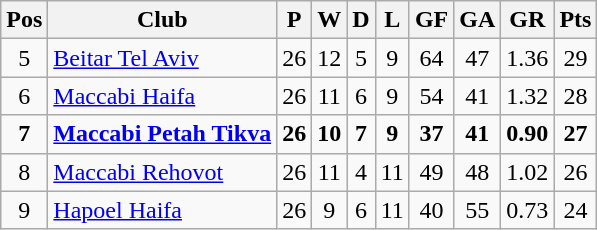<table class="wikitable" style="text-align:center">
<tr>
<th>Pos</th>
<th>Club</th>
<th>P</th>
<th>W</th>
<th>D</th>
<th>L</th>
<th>GF</th>
<th>GA</th>
<th>GR</th>
<th>Pts</th>
</tr>
<tr>
<td>5</td>
<td align=left><a href='#'>Beitar Tel Aviv</a></td>
<td>26</td>
<td>12</td>
<td>5</td>
<td>9</td>
<td>64</td>
<td>47</td>
<td>1.36</td>
<td>29</td>
</tr>
<tr>
<td>6</td>
<td align=left><a href='#'>Maccabi Haifa</a></td>
<td>26</td>
<td>11</td>
<td>6</td>
<td>9</td>
<td>54</td>
<td>41</td>
<td>1.32</td>
<td>28</td>
</tr>
<tr>
<td><strong>7</strong></td>
<td align=left><strong><a href='#'>Maccabi Petah Tikva</a></strong></td>
<td><strong>26</strong></td>
<td><strong>10</strong></td>
<td><strong>7</strong></td>
<td><strong>9</strong></td>
<td><strong>37</strong></td>
<td><strong>41</strong></td>
<td><strong>0.90</strong></td>
<td><strong>27</strong></td>
</tr>
<tr>
<td>8</td>
<td align=left><a href='#'>Maccabi Rehovot</a></td>
<td>26</td>
<td>11</td>
<td>4</td>
<td>11</td>
<td>49</td>
<td>48</td>
<td>1.02</td>
<td>26</td>
</tr>
<tr>
<td>9</td>
<td align=left><a href='#'>Hapoel Haifa</a></td>
<td>26</td>
<td>9</td>
<td>6</td>
<td>11</td>
<td>40</td>
<td>55</td>
<td>0.73</td>
<td>24</td>
</tr>
</table>
